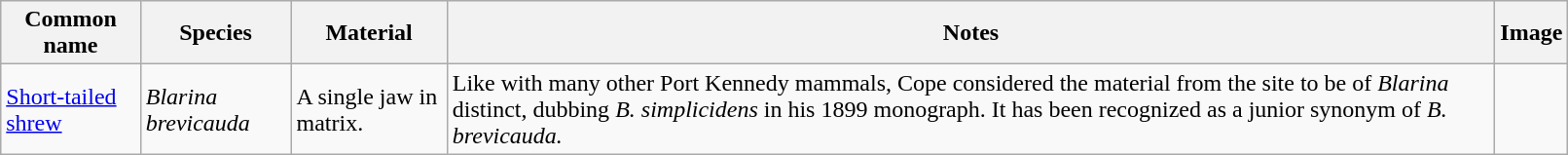<table class="wikitable" align="center" width="85%">
<tr>
<th>Common name</th>
<th>Species</th>
<th>Material</th>
<th>Notes</th>
<th>Image</th>
</tr>
<tr>
<td><a href='#'>Short-tailed shrew</a></td>
<td><em>Blarina brevicauda</em></td>
<td>A single jaw in matrix.</td>
<td>Like with many other Port Kennedy mammals, Cope considered the material from the site to be of <em>Blarina</em> distinct, dubbing <em>B. simplicidens</em> in his 1899 monograph. It has been recognized as a junior synonym of <em>B. brevicauda.</em></td>
<td></td>
</tr>
</table>
